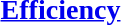<table width=100%>
<tr>
<td width=50% valign=top><br><h3><a href='#'>Efficiency</a></h3>




</td>
</tr>
</table>
